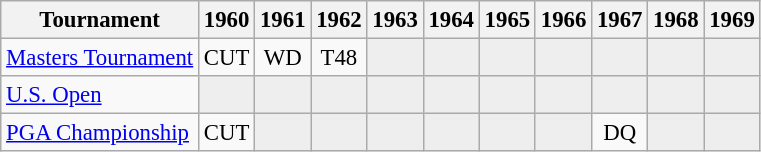<table class="wikitable" style="font-size:95%;text-align:center;">
<tr>
<th>Tournament</th>
<th>1960</th>
<th>1961</th>
<th>1962</th>
<th>1963</th>
<th>1964</th>
<th>1965</th>
<th>1966</th>
<th>1967</th>
<th>1968</th>
<th>1969</th>
</tr>
<tr>
<td align=left><a href='#'>Masters Tournament</a></td>
<td>CUT</td>
<td>WD</td>
<td>T48</td>
<td style="background:#eeeeee;"></td>
<td style="background:#eeeeee;"></td>
<td style="background:#eeeeee;"></td>
<td style="background:#eeeeee;"></td>
<td style="background:#eeeeee;"></td>
<td style="background:#eeeeee;"></td>
<td style="background:#eeeeee;"></td>
</tr>
<tr>
<td align=left><a href='#'>U.S. Open</a></td>
<td style="background:#eeeeee;"></td>
<td style="background:#eeeeee;"></td>
<td style="background:#eeeeee;"></td>
<td style="background:#eeeeee;"></td>
<td style="background:#eeeeee;"></td>
<td style="background:#eeeeee;"></td>
<td style="background:#eeeeee;"></td>
<td style="background:#eeeeee;"></td>
<td style="background:#eeeeee;"></td>
<td style="background:#eeeeee;"></td>
</tr>
<tr>
<td align=left><a href='#'>PGA Championship</a></td>
<td>CUT</td>
<td style="background:#eeeeee;"></td>
<td style="background:#eeeeee;"></td>
<td style="background:#eeeeee;"></td>
<td style="background:#eeeeee;"></td>
<td style="background:#eeeeee;"></td>
<td style="background:#eeeeee;"></td>
<td>DQ</td>
<td style="background:#eeeeee;"></td>
<td style="background:#eeeeee;"></td>
</tr>
</table>
